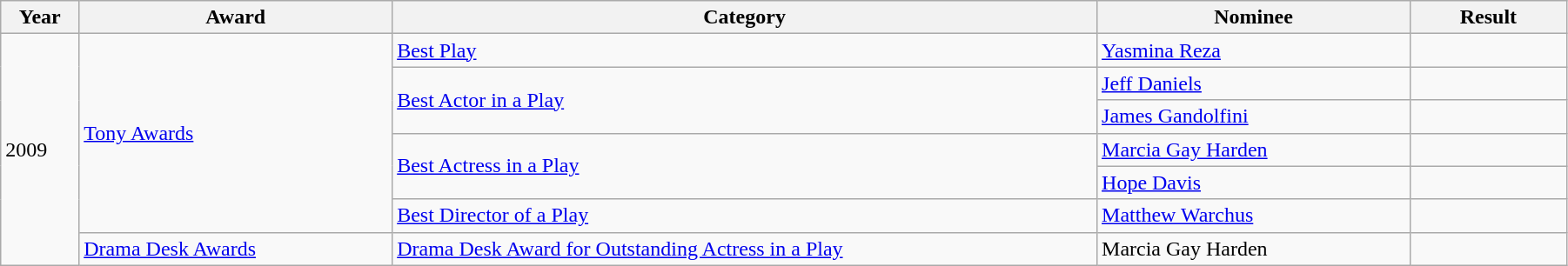<table class="wikitable" width="95%">
<tr>
<th width="5%">Year</th>
<th width="20%">Award</th>
<th width="45%">Category</th>
<th width="20%">Nominee</th>
<th width="10%">Result</th>
</tr>
<tr>
<td rowspan=7>2009</td>
<td rowspan=6><a href='#'>Tony Awards</a></td>
<td><a href='#'>Best Play</a></td>
<td><a href='#'>Yasmina Reza</a></td>
<td></td>
</tr>
<tr>
<td rowspan=2><a href='#'>Best Actor in a Play</a></td>
<td><a href='#'>Jeff Daniels</a></td>
<td></td>
</tr>
<tr>
<td><a href='#'>James Gandolfini</a></td>
<td></td>
</tr>
<tr>
<td rowspan=2><a href='#'>Best Actress in a Play</a></td>
<td><a href='#'>Marcia Gay Harden</a></td>
<td></td>
</tr>
<tr>
<td><a href='#'>Hope Davis</a></td>
<td></td>
</tr>
<tr>
<td><a href='#'>Best Director of a Play</a></td>
<td><a href='#'>Matthew Warchus</a></td>
<td></td>
</tr>
<tr>
<td><a href='#'>Drama Desk Awards</a></td>
<td><a href='#'>Drama Desk Award for Outstanding Actress in a Play</a></td>
<td>Marcia Gay Harden</td>
<td></td>
</tr>
</table>
